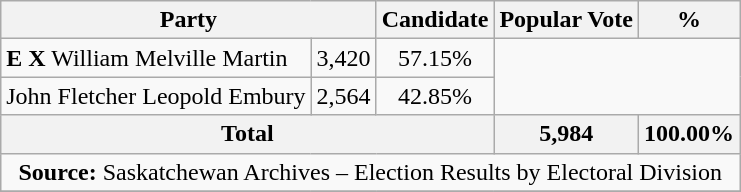<table class="wikitable">
<tr>
<th colspan="2">Party</th>
<th>Candidate</th>
<th>Popular Vote</th>
<th>%</th>
</tr>
<tr>
<td><strong>E</strong> <strong>X</strong> William Melville Martin</td>
<td align=center>3,420</td>
<td align=center>57.15%</td>
</tr>
<tr>
<td>John Fletcher Leopold Embury</td>
<td align=center>2,564</td>
<td align=center>42.85%</td>
</tr>
<tr>
<th colspan=3>Total</th>
<th>5,984</th>
<th>100.00%</th>
</tr>
<tr>
<td align="center" colspan=5><strong>Source:</strong> Saskatchewan Archives – Election Results by Electoral Division</td>
</tr>
<tr>
</tr>
</table>
